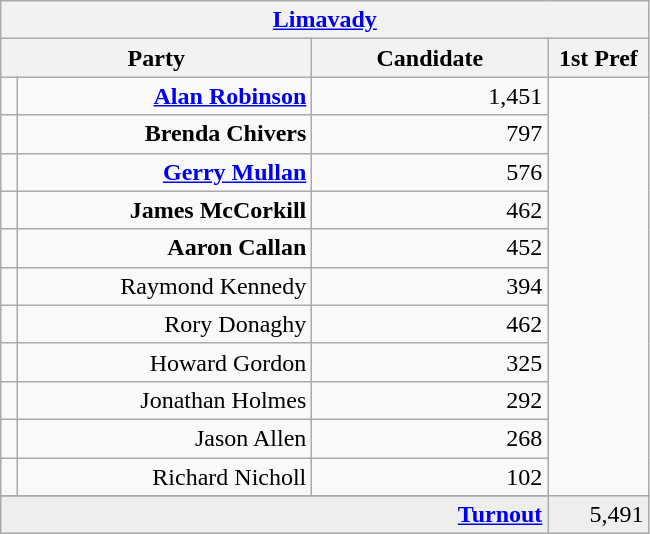<table class="wikitable">
<tr>
<th colspan="4" align="center"><a href='#'>Limavady</a></th>
</tr>
<tr>
<th colspan="2" align="center" width=200>Party</th>
<th width=150>Candidate</th>
<th width=60>1st Pref</th>
</tr>
<tr>
<td></td>
<td align="right"><strong><a href='#'>Alan Robinson</a></strong></td>
<td align="right">1,451</td>
</tr>
<tr>
<td></td>
<td align="right"><strong>Brenda Chivers</strong></td>
<td align="right">797</td>
</tr>
<tr>
<td></td>
<td align="right"><strong><a href='#'>Gerry Mullan</a></strong></td>
<td align="right">576</td>
</tr>
<tr>
<td></td>
<td align="right"><strong>James McCorkill</strong></td>
<td align="right">462</td>
</tr>
<tr>
<td></td>
<td align="right"><strong>Aaron Callan</strong></td>
<td align="right">452</td>
</tr>
<tr>
<td></td>
<td align="right">Raymond Kennedy</td>
<td align="right">394</td>
</tr>
<tr>
<td></td>
<td align="right">Rory Donaghy</td>
<td align="right">462</td>
</tr>
<tr>
<td></td>
<td align="right">Howard Gordon</td>
<td align="right">325</td>
</tr>
<tr>
<td></td>
<td align="right">Jonathan Holmes</td>
<td align="right">292</td>
</tr>
<tr>
<td></td>
<td align="right">Jason Allen</td>
<td align="right">268</td>
</tr>
<tr>
<td></td>
<td align="right">Richard Nicholl</td>
<td align="right">102</td>
</tr>
<tr>
</tr>
<tr bgcolor="EEEEEE">
<td colspan=3 align="right"><strong><a href='#'>Turnout</a></strong></td>
<td align="right">5,491</td>
</tr>
</table>
